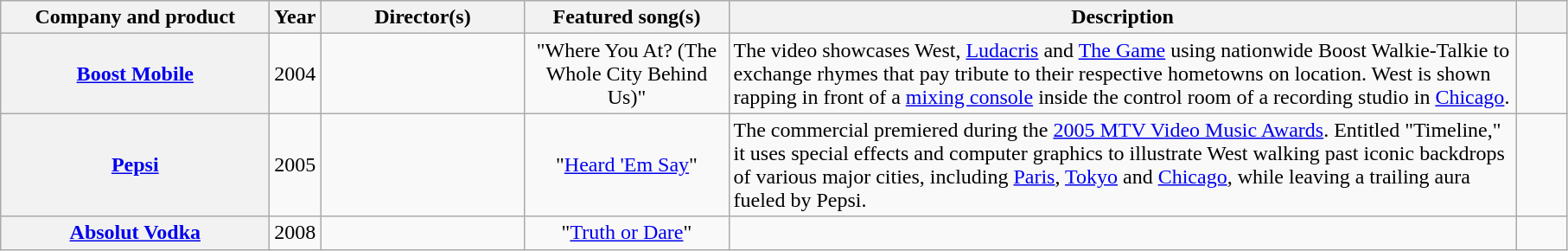<table class="wikitable sortable plainrowheaders" style="text-align:center;">
<tr>
<th scope="col" style="width:200px;">Company and product</th>
<th scope="col" style="width:5px;;">Year</th>
<th scope="col" style="width:150px;">Director(s)</th>
<th scope="col" style="width:150px;">Featured song(s)</th>
<th scope="col" style="width:600px;" class="unsortable">Description</th>
<th scope="col" style="width: 2em;" class="unsortable"></th>
</tr>
<tr>
<th scope=row><a href='#'>Boost Mobile</a></th>
<td>2004</td>
<td></td>
<td>"Where You At? (The Whole City Behind Us)"</td>
<td style="text-align:left;">The video showcases West, <a href='#'>Ludacris</a> and <a href='#'>The Game</a> using nationwide Boost Walkie-Talkie to exchange rhymes that pay tribute to their respective hometowns on location. West is shown rapping in front of a <a href='#'>mixing console</a> inside the control room of a recording studio in <a href='#'>Chicago</a>.</td>
<td></td>
</tr>
<tr>
<th scope=row><a href='#'>Pepsi</a></th>
<td>2005</td>
<td></td>
<td>"<a href='#'>Heard 'Em Say</a>"</td>
<td style="text-align:left;">The commercial premiered during the <a href='#'>2005 MTV Video Music Awards</a>. Entitled "Timeline," it uses special effects and computer graphics to illustrate West walking past iconic backdrops of various major cities, including <a href='#'>Paris</a>, <a href='#'>Tokyo</a> and <a href='#'>Chicago</a>, while leaving a trailing aura fueled by Pepsi.</td>
<td></td>
</tr>
<tr>
<th scope=row><a href='#'>Absolut Vodka</a></th>
<td>2008</td>
<td></td>
<td>"<a href='#'>Truth or Dare</a>"</td>
<td style="text-align:left;"></td>
<td></td>
</tr>
</table>
